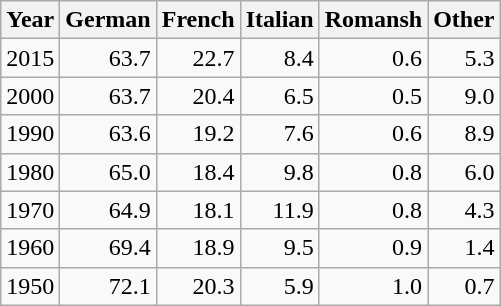<table class="wikitable" style="text-align:right;">
<tr>
<th scope="col" class="hintergrundfarbe6">Year</th>
<th scope="col" class="hintergrundfarbe6">German</th>
<th scope="col" class="hintergrundfarbe6">French</th>
<th scope="col" class="hintergrundfarbe6">Italian</th>
<th scope="col" class="hintergrundfarbe6">Romansh</th>
<th scope="col" class="hintergrundfarbe6">Other</th>
</tr>
<tr>
<td scope="row">2015</td>
<td>63.7</td>
<td>22.7</td>
<td>8.4</td>
<td>0.6</td>
<td>5.3</td>
</tr>
<tr>
<td scope="row">2000</td>
<td>63.7</td>
<td>20.4</td>
<td>6.5</td>
<td>0.5</td>
<td>9.0</td>
</tr>
<tr>
<td scope="row">1990</td>
<td>63.6</td>
<td>19.2</td>
<td>7.6</td>
<td>0.6</td>
<td>8.9</td>
</tr>
<tr>
<td scope="row">1980</td>
<td>65.0</td>
<td>18.4</td>
<td>9.8</td>
<td>0.8</td>
<td>6.0</td>
</tr>
<tr>
<td scope="row">1970</td>
<td>64.9</td>
<td>18.1</td>
<td>11.9</td>
<td>0.8</td>
<td>4.3</td>
</tr>
<tr>
<td scope="row">1960</td>
<td>69.4</td>
<td>18.9</td>
<td>9.5</td>
<td>0.9</td>
<td>1.4</td>
</tr>
<tr>
<td scope="row">1950</td>
<td>72.1</td>
<td>20.3</td>
<td>5.9</td>
<td>1.0</td>
<td>0.7</td>
</tr>
</table>
